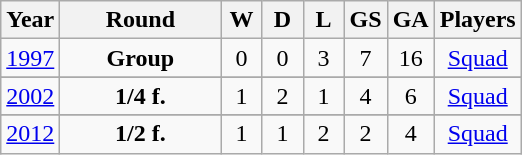<table class="wikitable" style="text-align: center;">
<tr>
<th>Year</th>
<th width="100">Round</th>
<th width="20">W</th>
<th width="20">D</th>
<th width="20">L</th>
<th width="20">GS</th>
<th width="20">GA</th>
<th width="20">Players</th>
</tr>
<tr>
<td> <a href='#'>1997</a></td>
<td><strong>Group </strong></td>
<td>0</td>
<td>0</td>
<td>3</td>
<td>7</td>
<td>16</td>
<td><a href='#'>Squad</a></td>
</tr>
<tr>
</tr>
<tr>
<td> <a href='#'>2002</a></td>
<td><strong>1/4 f.</strong></td>
<td>1</td>
<td>2</td>
<td>1</td>
<td>4</td>
<td>6</td>
<td><a href='#'>Squad</a></td>
</tr>
<tr>
</tr>
<tr>
<td> <a href='#'>2012</a></td>
<td><strong>1/2 f.</strong></td>
<td>1</td>
<td>1</td>
<td>2</td>
<td>2</td>
<td>4</td>
<td><a href='#'>Squad</a></td>
</tr>
</table>
